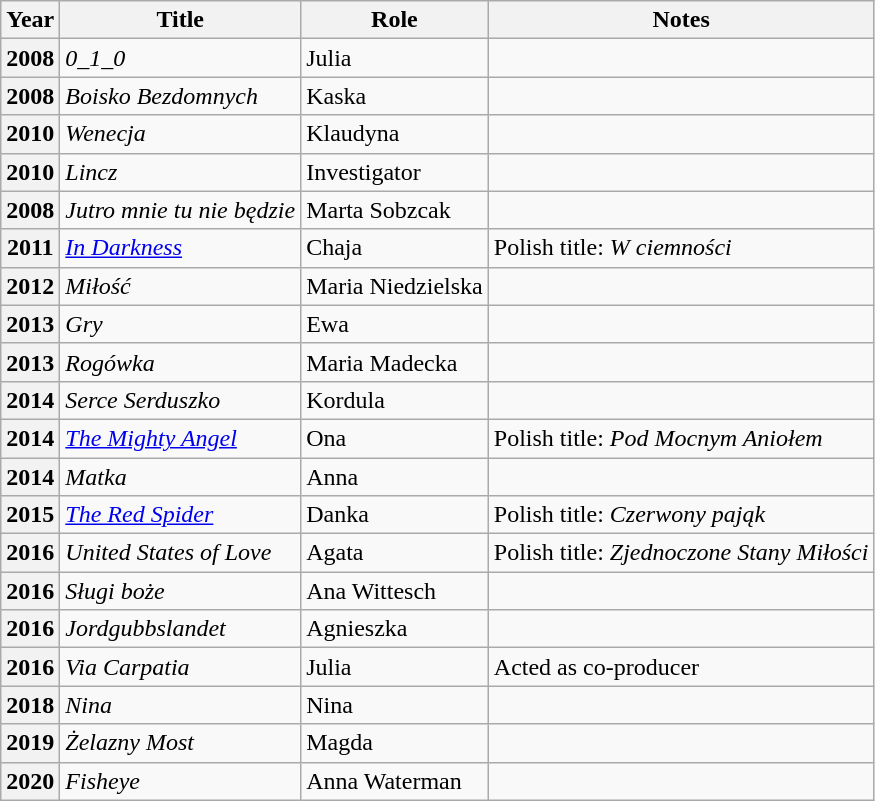<table class="wikitable plainrowheaders sortable">
<tr>
<th scope="col">Year</th>
<th scope="col">Title</th>
<th scope="col">Role</th>
<th scope="col" class="unsortable">Notes</th>
</tr>
<tr>
<th scope="row">2008</th>
<td><em>0_1_0</em></td>
<td>Julia</td>
<td></td>
</tr>
<tr>
<th scope="row">2008</th>
<td><em>Boisko Bezdomnych</em></td>
<td>Kaska</td>
<td></td>
</tr>
<tr>
<th scope="row">2010</th>
<td><em>Wenecja</em></td>
<td>Klaudyna</td>
<td></td>
</tr>
<tr>
<th scope="row">2010</th>
<td><em>Lincz</em></td>
<td>Investigator</td>
<td></td>
</tr>
<tr>
<th scope="row">2008</th>
<td><em>Jutro mnie tu nie będzie</em></td>
<td>Marta Sobzcak</td>
<td></td>
</tr>
<tr>
<th scope="row">2011</th>
<td><em><a href='#'>In Darkness</a></em></td>
<td>Chaja</td>
<td>Polish title: <em>W ciemności</em></td>
</tr>
<tr>
<th scope="row">2012</th>
<td><em>Miłość</em></td>
<td>Maria Niedzielska</td>
<td></td>
</tr>
<tr>
<th scope="row">2013</th>
<td><em>Gry</em></td>
<td>Ewa</td>
<td></td>
</tr>
<tr>
<th scope="row">2013</th>
<td><em>Rogówka</em></td>
<td>Maria Madecka</td>
<td></td>
</tr>
<tr>
<th scope="row">2014</th>
<td><em>Serce Serduszko</em></td>
<td>Kordula</td>
<td></td>
</tr>
<tr>
<th scope="row">2014</th>
<td><em><a href='#'>The Mighty Angel</a></em></td>
<td>Ona</td>
<td>Polish title: <em>Pod Mocnym Aniołem</em></td>
</tr>
<tr>
<th scope="row">2014</th>
<td><em>Matka</em></td>
<td>Anna</td>
<td></td>
</tr>
<tr>
<th scope="row">2015</th>
<td><em><a href='#'>The Red Spider</a></em></td>
<td>Danka</td>
<td>Polish title: <em>Czerwony pająk</em></td>
</tr>
<tr>
<th scope="row">2016</th>
<td><em>United States of Love</em></td>
<td>Agata</td>
<td>Polish title: <em>Zjednoczone Stany Miłości</em></td>
</tr>
<tr>
<th scope="row">2016</th>
<td><em>Sługi boże</em></td>
<td>Ana Wittesch</td>
<td></td>
</tr>
<tr>
<th scope="row">2016</th>
<td><em>Jordgubbslandet</em></td>
<td>Agnieszka</td>
<td></td>
</tr>
<tr>
<th scope="row">2016</th>
<td><em>Via Carpatia</em></td>
<td>Julia</td>
<td>Acted as co-producer</td>
</tr>
<tr>
<th scope="row">2018</th>
<td><em>Nina</em></td>
<td>Nina</td>
<td></td>
</tr>
<tr>
<th scope="row">2019</th>
<td><em>Żelazny Most</em></td>
<td>Magda</td>
<td></td>
</tr>
<tr>
<th scope="row">2020</th>
<td><em>Fisheye</em></td>
<td>Anna Waterman</td>
<td></td>
</tr>
</table>
